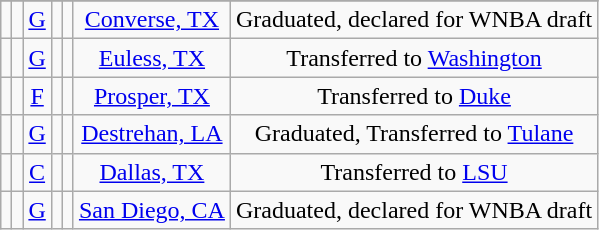<table class="wikitable sortable sortable" style="text-align: center">
<tr align=center>
</tr>
<tr>
<td></td>
<td></td>
<td><a href='#'>G</a></td>
<td></td>
<td></td>
<td><a href='#'>Converse, TX</a></td>
<td>Graduated, declared for WNBA draft</td>
</tr>
<tr>
<td></td>
<td></td>
<td><a href='#'>G</a></td>
<td></td>
<td></td>
<td><a href='#'>Euless, TX</a></td>
<td>Transferred to <a href='#'>Washington</a></td>
</tr>
<tr>
<td></td>
<td></td>
<td><a href='#'>F</a></td>
<td></td>
<td></td>
<td><a href='#'>Prosper, TX</a></td>
<td>Transferred to <a href='#'>Duke</a></td>
</tr>
<tr>
<td></td>
<td></td>
<td><a href='#'>G</a></td>
<td></td>
<td></td>
<td><a href='#'>Destrehan, LA</a></td>
<td>Graduated, Transferred to <a href='#'>Tulane</a></td>
</tr>
<tr>
<td></td>
<td></td>
<td><a href='#'>C</a></td>
<td></td>
<td></td>
<td><a href='#'>Dallas, TX</a></td>
<td>Transferred to <a href='#'>LSU</a></td>
</tr>
<tr>
<td></td>
<td></td>
<td><a href='#'>G</a></td>
<td></td>
<td></td>
<td><a href='#'>San Diego, CA</a></td>
<td>Graduated, declared for WNBA draft</td>
</tr>
</table>
